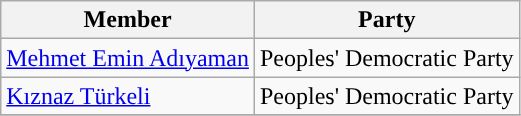<table class="wikitable">
<tr>
<th>Member</th>
<th>Party</th>
</tr>
<tr>
<td><a href='#'>Mehmet Emin Adıyaman</a></td>
<td style="background:">Peoples' Democratic Party</td>
</tr>
<tr>
<td><a href='#'>Kıznaz Türkeli</a></td>
<td style="background:">Peoples' Democratic Party</td>
</tr>
<tr>
</tr>
</table>
